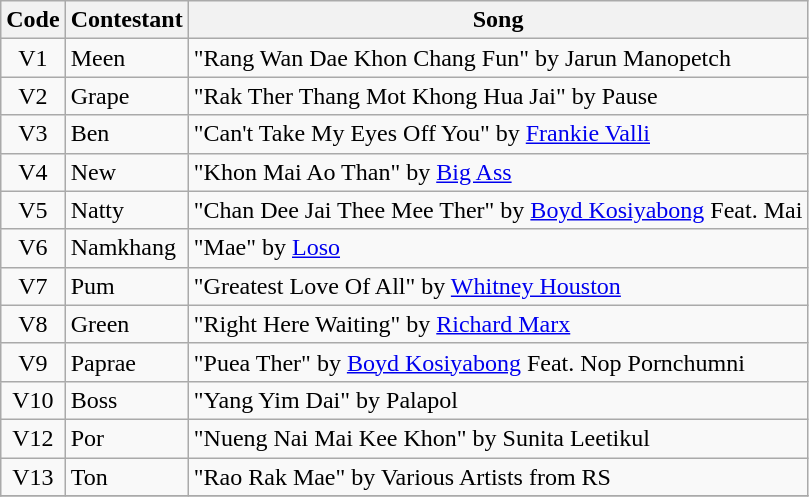<table class="wikitable">
<tr>
<th>Code</th>
<th>Contestant</th>
<th>Song</th>
</tr>
<tr>
<td align="center">V1</td>
<td>Meen</td>
<td>"Rang Wan Dae Khon Chang Fun" by Jarun Manopetch</td>
</tr>
<tr>
<td align="center">V2</td>
<td>Grape</td>
<td>"Rak Ther Thang Mot Khong Hua Jai" by Pause</td>
</tr>
<tr>
<td align="center">V3</td>
<td>Ben</td>
<td>"Can't Take My Eyes Off You" by <a href='#'>Frankie Valli</a></td>
</tr>
<tr>
<td align="center">V4</td>
<td>New</td>
<td>"Khon Mai Ao Than" by <a href='#'>Big Ass</a></td>
</tr>
<tr>
<td align="center">V5</td>
<td>Natty</td>
<td>"Chan Dee Jai Thee Mee Ther" by <a href='#'>Boyd Kosiyabong</a> Feat. Mai</td>
</tr>
<tr>
<td align="center">V6</td>
<td>Namkhang</td>
<td>"Mae" by <a href='#'>Loso</a></td>
</tr>
<tr>
<td align="center">V7</td>
<td>Pum</td>
<td>"Greatest Love Of All" by <a href='#'>Whitney Houston</a></td>
</tr>
<tr>
<td align="center">V8</td>
<td>Green</td>
<td>"Right Here Waiting" by <a href='#'>Richard Marx</a></td>
</tr>
<tr>
<td align="center">V9</td>
<td>Paprae</td>
<td>"Puea Ther" by <a href='#'>Boyd Kosiyabong</a> Feat. Nop Pornchumni</td>
</tr>
<tr>
<td align="center">V10</td>
<td>Boss</td>
<td>"Yang Yim Dai" by Palapol</td>
</tr>
<tr>
<td align="center">V12</td>
<td>Por</td>
<td>"Nueng Nai Mai Kee Khon" by Sunita Leetikul</td>
</tr>
<tr>
<td align="center">V13</td>
<td>Ton</td>
<td>"Rao Rak Mae" by Various Artists from RS</td>
</tr>
<tr>
</tr>
</table>
